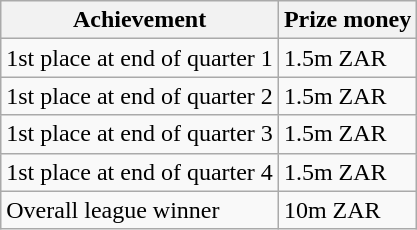<table class=wikitable>
<tr>
<th>Achievement</th>
<th>Prize money</th>
</tr>
<tr>
<td>1st place at end of quarter 1</td>
<td>1.5m ZAR</td>
</tr>
<tr>
<td>1st place at end of quarter 2</td>
<td>1.5m ZAR</td>
</tr>
<tr>
<td>1st place at end of quarter 3</td>
<td>1.5m ZAR</td>
</tr>
<tr>
<td>1st place at end of quarter 4</td>
<td>1.5m ZAR</td>
</tr>
<tr>
<td>Overall league winner</td>
<td>10m ZAR</td>
</tr>
</table>
